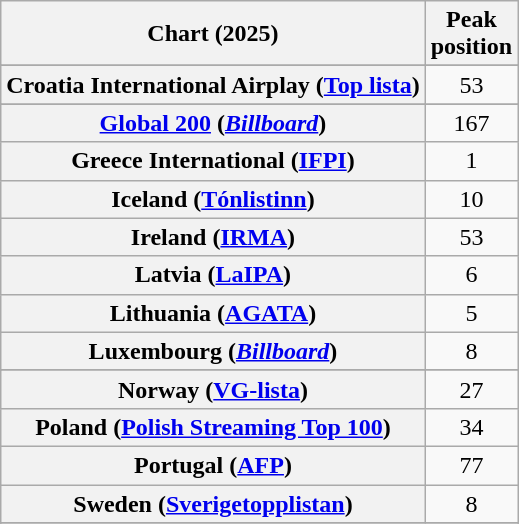<table class="wikitable sortable plainrowheaders" style="text-align:center">
<tr>
<th scope="col">Chart (2025)</th>
<th scope="col">Peak<br>position</th>
</tr>
<tr>
</tr>
<tr>
</tr>
<tr>
<th scope="row">Croatia International Airplay (<a href='#'>Top lista</a>)</th>
<td>53</td>
</tr>
<tr>
</tr>
<tr>
</tr>
<tr>
<th scope="row"><a href='#'>Global 200</a> (<em><a href='#'>Billboard</a></em>)</th>
<td>167</td>
</tr>
<tr>
<th scope="row">Greece International (<a href='#'>IFPI</a>)</th>
<td>1</td>
</tr>
<tr>
<th scope="row">Iceland (<a href='#'>Tónlistinn</a>)</th>
<td>10</td>
</tr>
<tr>
<th scope="row">Ireland (<a href='#'>IRMA</a>)</th>
<td>53</td>
</tr>
<tr>
<th scope="row">Latvia (<a href='#'>LaIPA</a>)</th>
<td>6</td>
</tr>
<tr>
<th scope="row">Lithuania (<a href='#'>AGATA</a>)</th>
<td>5</td>
</tr>
<tr>
<th scope="row">Luxembourg (<em><a href='#'>Billboard</a></em>)</th>
<td>8</td>
</tr>
<tr>
</tr>
<tr>
<th scope="row">Norway (<a href='#'>VG-lista</a>)</th>
<td>27</td>
</tr>
<tr>
<th scope="row">Poland (<a href='#'>Polish Streaming Top 100</a>)</th>
<td>34</td>
</tr>
<tr>
<th scope="row">Portugal (<a href='#'>AFP</a>)</th>
<td>77</td>
</tr>
<tr>
<th scope="row">Sweden (<a href='#'>Sverigetopplistan</a>)</th>
<td>8</td>
</tr>
<tr>
</tr>
<tr>
</tr>
</table>
